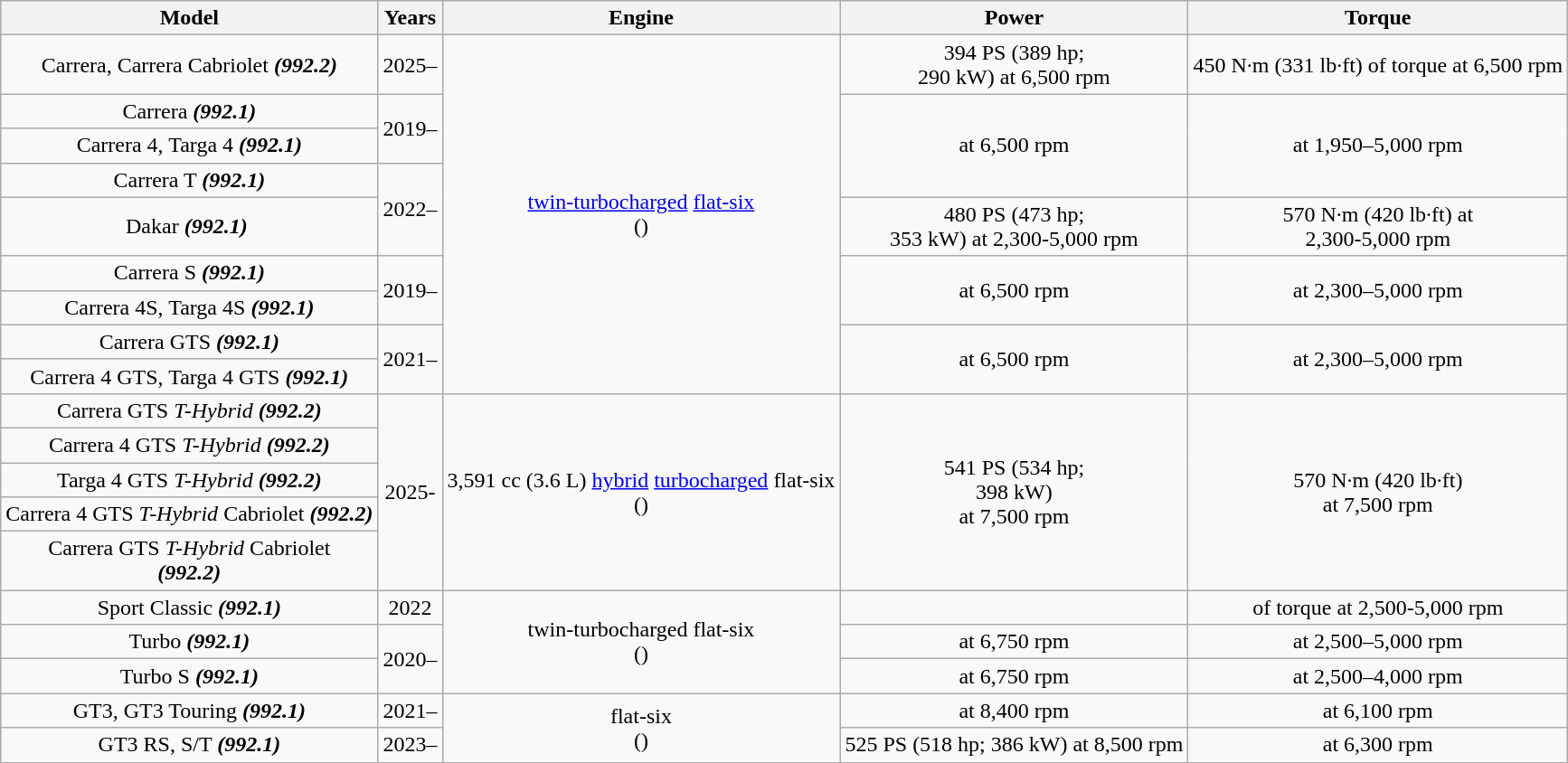<table class="wikitable sortable" style="text-align: center;">
<tr>
<th>Model</th>
<th>Years</th>
<th>Engine</th>
<th>Power</th>
<th>Torque</th>
</tr>
<tr>
<td>Carrera, Carrera Cabriolet <strong><em>(992.2)</em></strong></td>
<td>2025–</td>
<td rowspan="9"> <a href='#'>twin-turbocharged</a> <a href='#'>flat-six</a><br>() <br></td>
<td>394 PS (389 hp;<br>290 kW) at 6,500 rpm</td>
<td>450 N·m (331 lb·ft) of torque at 6,500 rpm</td>
</tr>
<tr>
<td>Carrera <strong><em>(992.1)</em></strong></td>
<td rowspan="2">2019–</td>
<td rowspan="3"> at 6,500 rpm</td>
<td rowspan="3"> at 1,950–5,000 rpm</td>
</tr>
<tr>
<td>Carrera 4, Targa 4 <strong><em>(992.1)</em></strong></td>
</tr>
<tr>
<td>Carrera T <strong><em>(992.1)</em></strong></td>
<td rowspan="2">2022–</td>
</tr>
<tr>
<td>Dakar <strong><em>(992.1)</em></strong> </td>
<td>480 PS (473 hp;<br>353 kW) at 2,300-5,000 rpm</td>
<td>570 N·m (420 lb·ft) at <br> 2,300-5,000 rpm</td>
</tr>
<tr>
<td>Carrera S <strong><em>(992.1)</em></strong></td>
<td rowspan="2">2019–</td>
<td rowspan="2"> at 6,500 rpm</td>
<td rowspan="2"> at 2,300–5,000 rpm</td>
</tr>
<tr>
<td>Carrera 4S, Targa 4S <strong><em>(992.1)</em></strong></td>
</tr>
<tr>
<td>Carrera GTS <strong><em>(992.1)</em></strong></td>
<td rowspan="2">2021–</td>
<td rowspan="2"> at 6,500 rpm</td>
<td rowspan="2"> at 2,300–5,000 rpm</td>
</tr>
<tr>
<td>Carrera 4 GTS, Targa 4 GTS <strong><em>(992.1)</em></strong></td>
</tr>
<tr>
<td>Carrera GTS <em>T-Hybrid</em> <strong><em>(992.2)</em></strong></td>
<td rowspan=5>2025-</td>
<td rowspan=5>3,591 cc (3.6 L) <a href='#'>hybrid</a> <a href='#'>turbocharged</a> flat-six<br>()</td>
<td rowspan=5>541 PS (534 hp;<br>398 kW) <br> at 7,500 rpm</td>
<td rowspan=5>570 N·m (420 lb·ft) <br> at 7,500 rpm</td>
</tr>
<tr>
<td>Carrera 4 GTS <em>T-Hybrid</em> <strong><em>(992.2)</em></strong></td>
</tr>
<tr>
<td>Targa 4 GTS <em>T-Hybrid</em> <strong><em>(992.2)</em></strong></td>
</tr>
<tr>
<td>Carrera 4 GTS <em>T-Hybrid</em> Cabriolet <strong><em>(992.2)</em></strong></td>
</tr>
<tr>
<td>Carrera GTS <em>T-Hybrid</em> Cabriolet<br> <strong><em>(992.2)</em></strong></td>
</tr>
<tr>
<td>Sport Classic <strong><em>(992.1)</em></strong></td>
<td>2022</td>
<td rowspan="3"> twin-turbocharged flat-six<br>() <br></td>
<td></td>
<td> of torque at 2,500-5,000 rpm</td>
</tr>
<tr>
<td>Turbo <strong><em>(992.1)</em></strong></td>
<td rowspan="2">2020–</td>
<td> at 6,750 rpm</td>
<td> at 2,500–5,000 rpm</td>
</tr>
<tr>
<td>Turbo S <strong><em>(992.1)</em></strong></td>
<td> at 6,750 rpm</td>
<td> at 2,500–4,000 rpm</td>
</tr>
<tr>
<td>GT3, GT3 Touring <strong><em>(992.1)</em></strong></td>
<td>2021–</td>
<td rowspan="2"> flat-six<br>()</td>
<td> at 8,400 rpm</td>
<td> at 6,100 rpm</td>
</tr>
<tr>
<td>GT3 RS, S/T <strong><em>(992.1)</em></strong></td>
<td>2023–</td>
<td>525 PS (518 hp; 386 kW) at 8,500 rpm</td>
<td> at 6,300 rpm</td>
</tr>
</table>
